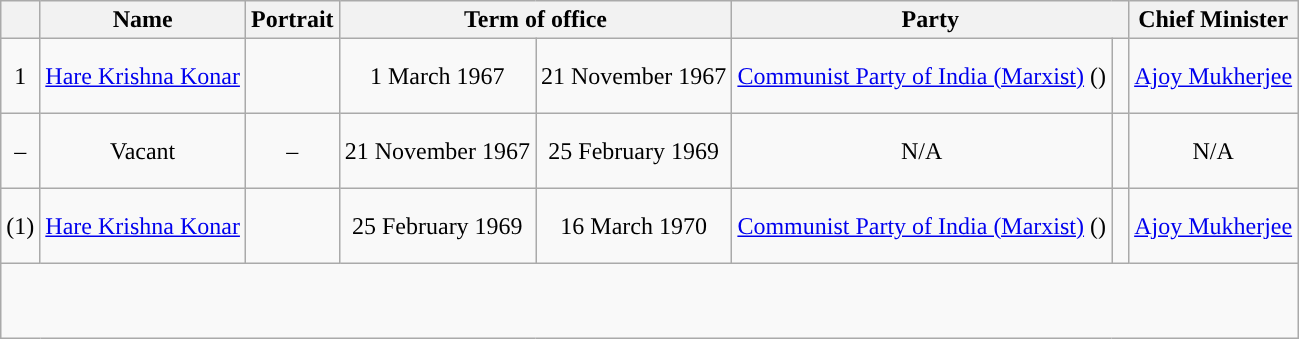<table class="wikitable" style="text-align:center">
<tr>
<th></th>
<th>Name</th>
<th>Portrait</th>
<th colspan=2>Term of office</th>
<th colspan=2>Party</th>
<th>Chief Minister</th>
</tr>
<tr style="height: 50px;">
<td>1</td>
<td><a href='#'>Hare Krishna Konar</a></td>
<td></td>
<td>1 March 1967</td>
<td>21 November 1967</td>
<td rowspan=1><a href='#'>Communist Party of India (Marxist)</a> ()</td>
<td width="4px"></td>
<td rowspan=1><a href='#'>Ajoy Mukherjee</a></td>
</tr>
<tr style="height: 50px;">
<td>–</td>
<td>Vacant</td>
<td>–</td>
<td>21 November 1967</td>
<td>25 February 1969</td>
<td rowspan=1>N/A</td>
<td width="4px"></td>
<td rowspan=1>N/A</td>
</tr>
<tr style="height: 50px;">
<td>(1)</td>
<td><a href='#'>Hare Krishna Konar</a></td>
<td></td>
<td>25 February 1969</td>
<td>16 March 1970</td>
<td rowspan=1><a href='#'>Communist Party of India (Marxist)</a> ()</td>
<td width="4px"></td>
<td rowspan=1><a href='#'>Ajoy Mukherjee</a></td>
</tr>
<tr style="height: 50px;">
</tr>
</table>
